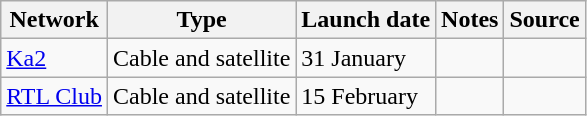<table class="wikitable sortable">
<tr>
<th>Network</th>
<th>Type</th>
<th>Launch date</th>
<th>Notes</th>
<th>Source</th>
</tr>
<tr>
<td><a href='#'>Ka2</a></td>
<td>Cable and satellite</td>
<td>31 January</td>
<td></td>
<td></td>
</tr>
<tr>
<td><a href='#'>RTL Club</a></td>
<td>Cable and satellite</td>
<td>15 February</td>
<td></td>
<td></td>
</tr>
</table>
